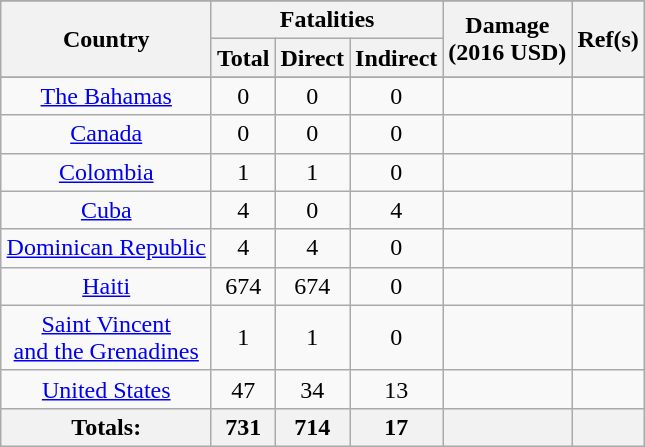<table class="wikitable sortable" align=right style="margin:0 0 0.5em 1em;">
<tr>
</tr>
<tr style="text-align:center;">
<th rowspan="2">Country</th>
<th colspan="3">Fatalities</th>
<th rowspan="2">Damage<br>(2016 USD)</th>
<th rowspan="2" class="unsortable">Ref(s)</th>
</tr>
<tr>
<th>Total</th>
<th>Direct</th>
<th>Indirect</th>
</tr>
<tr>
</tr>
<tr style="text-align:center;">
<td scope="row"><a href='#'>The Bahamas</a></td>
<td>0</td>
<td>0</td>
<td>0</td>
<td></td>
<td></td>
</tr>
<tr style="text-align:center;">
<td scope="row"><a href='#'>Canada</a></td>
<td>0</td>
<td>0</td>
<td>0</td>
<td></td>
<td></td>
</tr>
<tr style="text-align:center;">
<td scope="row"><a href='#'>Colombia</a></td>
<td>1</td>
<td>1</td>
<td>0</td>
<td></td>
<td></td>
</tr>
<tr style="text-align:center;">
<td scope="row"><a href='#'>Cuba</a></td>
<td>4</td>
<td>0</td>
<td>4</td>
<td></td>
<td></td>
</tr>
<tr style="text-align:center;">
<td scope="row"><a href='#'>Dominican Republic</a></td>
<td>4</td>
<td>4</td>
<td>0</td>
<td></td>
<td></td>
</tr>
<tr style="text-align:center;">
<td scope="row"><a href='#'>Haiti</a></td>
<td>674</td>
<td>674</td>
<td>0</td>
<td></td>
<td></td>
</tr>
<tr style="text-align:center;">
<td scope="row"><a href='#'>Saint Vincent<br>and the Grenadines</a></td>
<td>1</td>
<td>1</td>
<td>0</td>
<td></td>
<td></td>
</tr>
<tr style="text-align:center;">
<td scope="row"><a href='#'>United States</a></td>
<td>47</td>
<td>34</td>
<td>13</td>
<td></td>
<td></td>
</tr>
<tr class="sortbottom">
<th>Totals:</th>
<th>731</th>
<th>714</th>
<th>17</th>
<th></th>
<th></th>
</tr>
</table>
